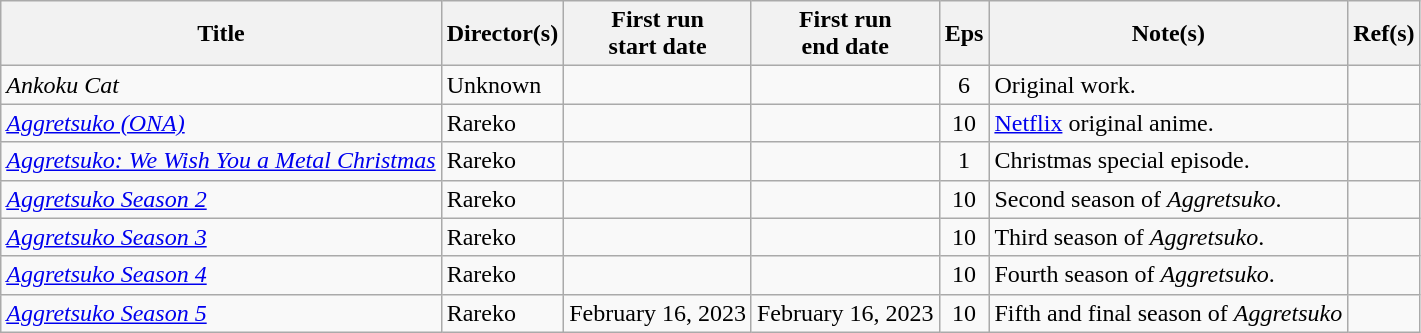<table class="wikitable sortable">
<tr>
<th scope="col">Title</th>
<th scope="col">Director(s)</th>
<th scope="col">First run<br>start date</th>
<th scope="col">First run<br>end date</th>
<th scope="col" class="unsortable">Eps</th>
<th scope="col" class="unsortable">Note(s)</th>
<th scope="col" class="unsortable">Ref(s)</th>
</tr>
<tr>
<td><em>Ankoku Cat</em></td>
<td>Unknown</td>
<td></td>
<td></td>
<td style="text-align:center">6</td>
<td>Original work.</td>
<td style="text-align:center"></td>
</tr>
<tr>
<td><em><a href='#'>Aggretsuko (ONA)</a></em></td>
<td>Rareko</td>
<td></td>
<td></td>
<td style="text-align:center">10</td>
<td><a href='#'>Netflix</a> original anime.</td>
<td style="text-align:center"></td>
</tr>
<tr>
<td><em><a href='#'>Aggretsuko: We Wish You a Metal Christmas</a></em></td>
<td>Rareko</td>
<td></td>
<td></td>
<td style="text-align:center">1</td>
<td>Christmas special episode.</td>
<td style="text-align:center"></td>
</tr>
<tr>
<td><em><a href='#'>Aggretsuko Season 2</a></em></td>
<td>Rareko</td>
<td></td>
<td></td>
<td style="text-align:center">10</td>
<td>Second season of <em>Aggretsuko</em>.</td>
<td style="text-align:center"></td>
</tr>
<tr>
<td><em><a href='#'>Aggretsuko Season 3</a></em></td>
<td>Rareko</td>
<td></td>
<td></td>
<td style="text-align:center">10</td>
<td>Third season of <em>Aggretsuko</em>.</td>
<td style="text-align:center"></td>
</tr>
<tr>
<td><em><a href='#'>Aggretsuko Season 4</a></em></td>
<td>Rareko</td>
<td></td>
<td></td>
<td style="text-align:center">10</td>
<td>Fourth season of <em>Aggretsuko</em>.</td>
<td style="text-align:center"></td>
</tr>
<tr>
<td><a href='#'><em>Aggretsuko Season 5</em></a></td>
<td>Rareko</td>
<td>February 16, 2023</td>
<td>February 16, 2023</td>
<td style="text-align:center">10</td>
<td>Fifth and final season of <em>Aggretsuko</em></td>
<td style="text-align:center"></td>
</tr>
</table>
